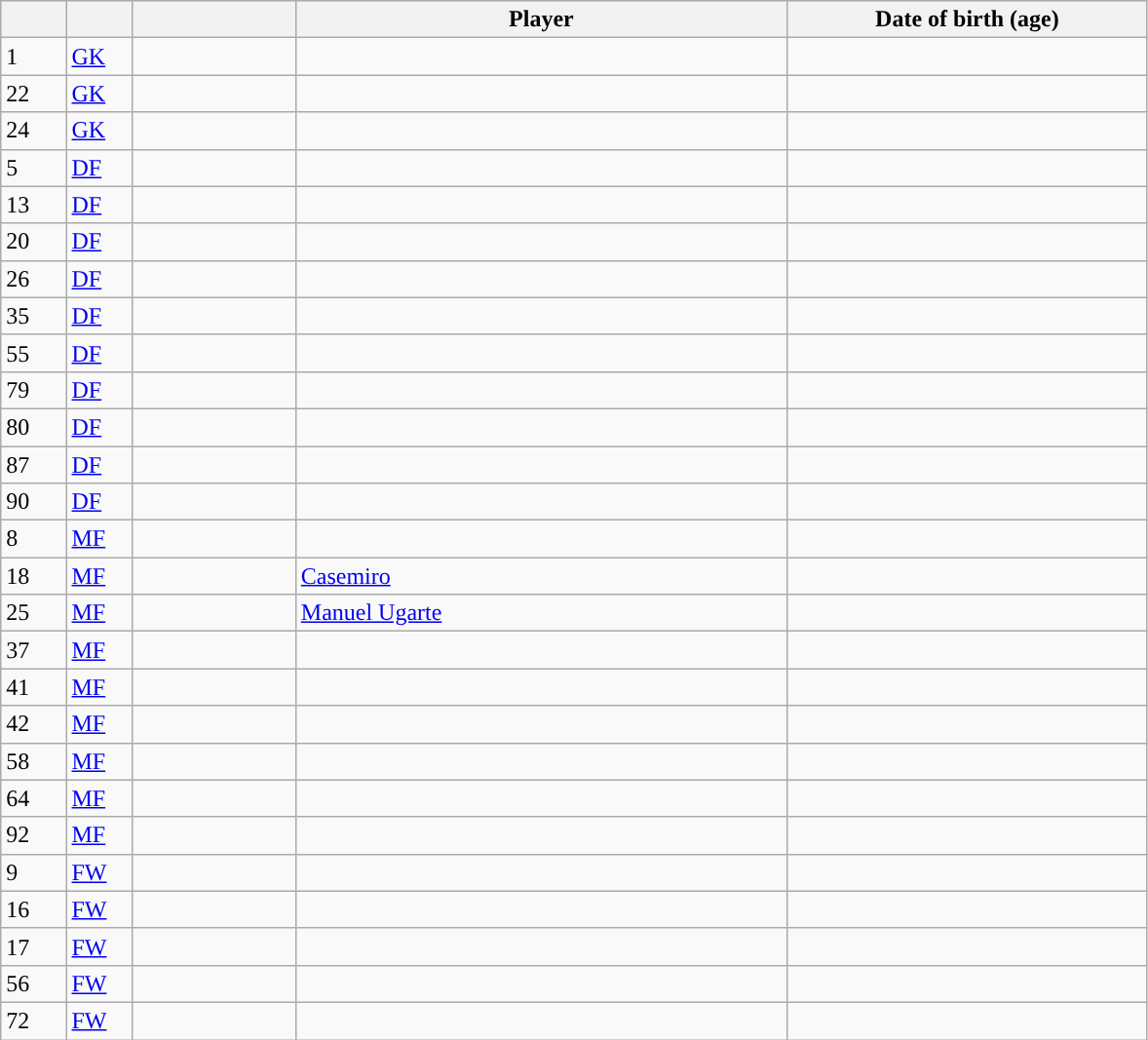<table class="sortable wikitable plainrowheaders ">
<tr>
<th scope="col" style="width:4%"></th>
<th scope="col" style="width:4%"></th>
<th scope="col" style="width:10%"></th>
<th scope="col" style="width:30%">Player</th>
<th scope="col" style="width:22%">Date of birth (age)</th>
</tr>
<tr>
<td>1</td>
<td><a href='#'>GK</a></td>
<td></td>
<td></td>
<td></td>
</tr>
<tr>
<td>22</td>
<td><a href='#'>GK</a></td>
<td></td>
<td></td>
<td></td>
</tr>
<tr>
<td>24</td>
<td><a href='#'>GK</a></td>
<td></td>
<td></td>
<td></td>
</tr>
<tr>
<td>5</td>
<td><a href='#'>DF</a></td>
<td></td>
<td></td>
<td></td>
</tr>
<tr>
<td>13</td>
<td><a href='#'>DF</a></td>
<td></td>
<td></td>
<td></td>
</tr>
<tr>
<td>20</td>
<td><a href='#'>DF</a></td>
<td></td>
<td></td>
<td></td>
</tr>
<tr>
<td>26</td>
<td><a href='#'>DF</a></td>
<td></td>
<td></td>
<td></td>
</tr>
<tr>
<td>35</td>
<td><a href='#'>DF</a></td>
<td></td>
<td></td>
<td></td>
</tr>
<tr>
<td>55</td>
<td><a href='#'>DF</a></td>
<td></td>
<td></td>
<td></td>
</tr>
<tr>
<td>79</td>
<td><a href='#'>DF</a></td>
<td></td>
<td></td>
<td></td>
</tr>
<tr>
<td>80</td>
<td><a href='#'>DF</a></td>
<td></td>
<td></td>
<td></td>
</tr>
<tr>
<td>87</td>
<td><a href='#'>DF</a></td>
<td></td>
<td></td>
<td></td>
</tr>
<tr>
<td>90</td>
<td><a href='#'>DF</a></td>
<td></td>
<td></td>
<td></td>
</tr>
<tr>
<td>8</td>
<td><a href='#'>MF</a></td>
<td></td>
<td></td>
<td></td>
</tr>
<tr>
<td>18</td>
<td><a href='#'>MF</a></td>
<td></td>
<td><a href='#'>Casemiro</a></td>
<td></td>
</tr>
<tr>
<td>25</td>
<td><a href='#'>MF</a></td>
<td></td>
<td><a href='#'>Manuel Ugarte</a></td>
<td></td>
</tr>
<tr>
<td>37</td>
<td><a href='#'>MF</a></td>
<td></td>
<td></td>
<td></td>
</tr>
<tr>
<td>41</td>
<td><a href='#'>MF</a></td>
<td></td>
<td></td>
<td></td>
</tr>
<tr>
<td>42</td>
<td><a href='#'>MF</a></td>
<td></td>
<td></td>
<td></td>
</tr>
<tr>
<td>58</td>
<td><a href='#'>MF</a></td>
<td></td>
<td></td>
<td></td>
</tr>
<tr>
<td>64</td>
<td><a href='#'>MF</a></td>
<td></td>
<td></td>
<td></td>
</tr>
<tr>
<td>92</td>
<td><a href='#'>MF</a></td>
<td></td>
<td></td>
<td></td>
</tr>
<tr>
<td>9</td>
<td><a href='#'>FW</a></td>
<td></td>
<td></td>
<td></td>
</tr>
<tr>
<td>16</td>
<td><a href='#'>FW</a></td>
<td></td>
<td></td>
<td></td>
</tr>
<tr>
<td>17</td>
<td><a href='#'>FW</a></td>
<td></td>
<td></td>
<td></td>
</tr>
<tr>
<td>56</td>
<td><a href='#'>FW</a></td>
<td></td>
<td></td>
<td></td>
</tr>
<tr>
<td>72</td>
<td><a href='#'>FW</a></td>
<td></td>
<td></td>
<td></td>
</tr>
</table>
